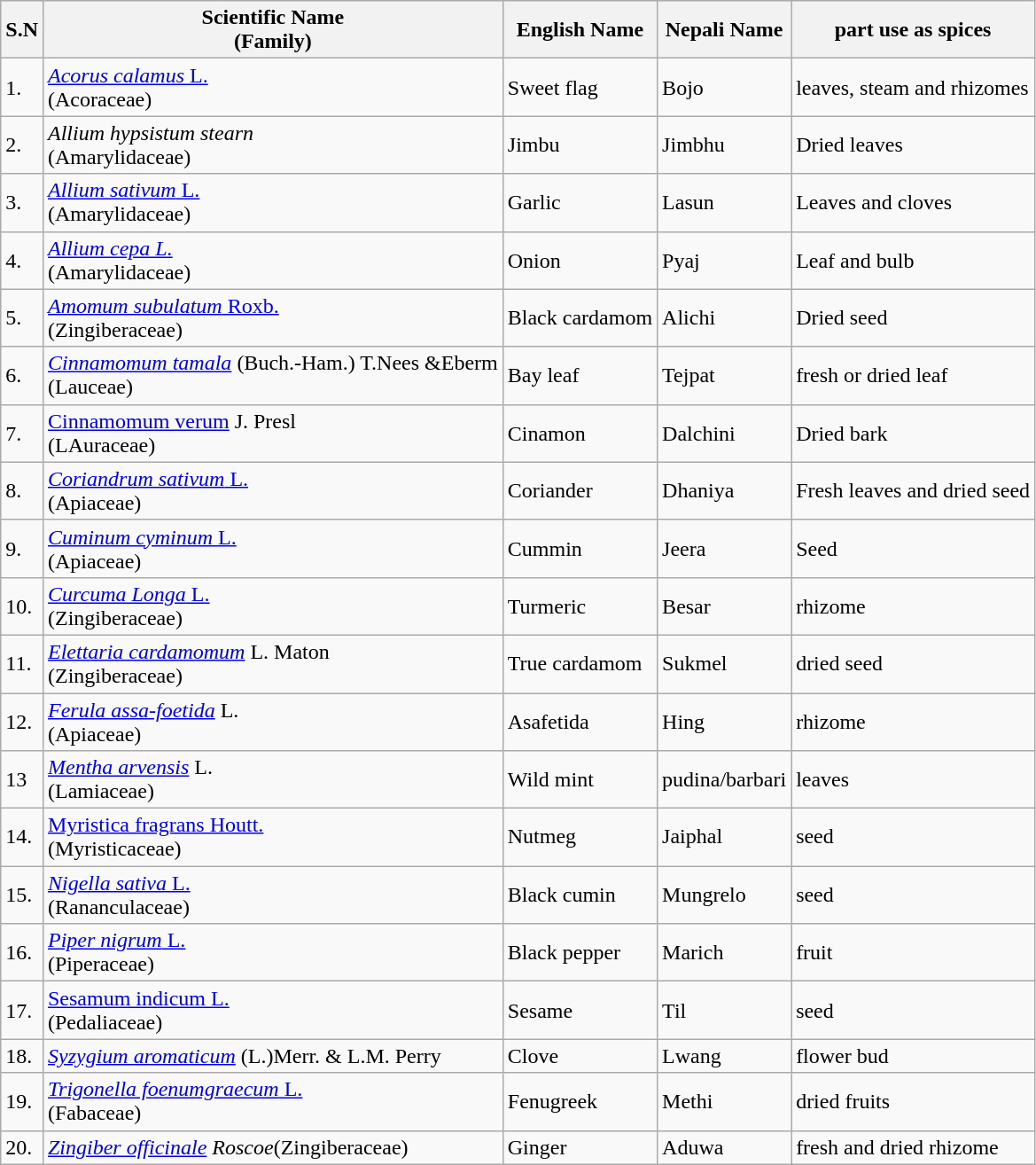<table class="wikitable">
<tr>
<th>S.N</th>
<th>Scientific Name<br>(Family)</th>
<th>English Name</th>
<th>Nepali Name</th>
<th>part use as spices</th>
</tr>
<tr>
<td>1.</td>
<td><a href='#'><em>Acorus calamus</em> L.</a><br>(Acoraceae)</td>
<td>Sweet flag</td>
<td>Bojo</td>
<td>leaves, steam and rhizomes</td>
</tr>
<tr>
<td>2.</td>
<td><em>Allium hypsistum stearn</em><br>(Amarylidaceae)</td>
<td>Jimbu</td>
<td>Jimbhu</td>
<td>Dried leaves</td>
</tr>
<tr>
<td>3.</td>
<td><a href='#'><em>Allium sativum</em> L.</a><br>(Amarylidaceae)</td>
<td>Garlic</td>
<td>Lasun</td>
<td>Leaves and cloves</td>
</tr>
<tr>
<td>4.</td>
<td><em><a href='#'>Allium cepa L.</a></em><br>(Amarylidaceae)</td>
<td>Onion</td>
<td>Pyaj</td>
<td>Leaf and bulb</td>
</tr>
<tr>
<td>5.</td>
<td><a href='#'><em>Amomum subulatum</em> Roxb.</a><br>(Zingiberaceae)</td>
<td>Black cardamom</td>
<td>Alichi</td>
<td>Dried seed</td>
</tr>
<tr>
<td>6.</td>
<td><em><a href='#'>Cinnamomum tamala</a></em> (Buch.-Ham.) T.Nees &Eberm<br>(Lauceae)</td>
<td>Bay leaf</td>
<td>Tejpat</td>
<td>fresh or dried leaf</td>
</tr>
<tr>
<td>7.</td>
<td><a href='#'>Cinnamomum verum</a> J. Presl<br>(LAuraceae)</td>
<td>Cinamon</td>
<td>Dalchini</td>
<td>Dried bark</td>
</tr>
<tr>
<td>8.</td>
<td><a href='#'><em>Coriandrum sativum</em> L.</a><br>(Apiaceae)</td>
<td>Coriander</td>
<td>Dhaniya</td>
<td>Fresh leaves and dried seed</td>
</tr>
<tr>
<td>9.</td>
<td><a href='#'><em>Cuminum cyminum</em> L.</a><br>(Apiaceae)</td>
<td>Cummin</td>
<td>Jeera</td>
<td>Seed</td>
</tr>
<tr>
<td>10.</td>
<td><a href='#'><em>Curcuma Longa</em> L.</a><br>(Zingiberaceae)</td>
<td>Turmeric</td>
<td>Besar</td>
<td>rhizome</td>
</tr>
<tr>
<td>11.</td>
<td><em><a href='#'>Elettaria cardamomum</a></em> L. Maton<br>(Zingiberaceae)</td>
<td>True cardamom</td>
<td>Sukmel</td>
<td>dried seed</td>
</tr>
<tr>
<td>12.</td>
<td><em><a href='#'>Ferula assa-foetida</a></em> L.<br>(Apiaceae)</td>
<td>Asafetida</td>
<td>Hing</td>
<td>rhizome</td>
</tr>
<tr>
<td>13</td>
<td><em><a href='#'>Mentha arvensis</a></em> L.<br>(Lamiaceae)</td>
<td>Wild mint</td>
<td>pudina/barbari</td>
<td>leaves</td>
</tr>
<tr>
<td>14.</td>
<td><a href='#'>Myristica fragrans Houtt.</a><br>(Myristicaceae)</td>
<td>Nutmeg</td>
<td>Jaiphal</td>
<td>seed</td>
</tr>
<tr>
<td>15.</td>
<td><a href='#'><em>Nigella sativa</em> L.</a><br>(Rananculaceae)</td>
<td>Black cumin</td>
<td>Mungrelo</td>
<td>seed</td>
</tr>
<tr>
<td>16.</td>
<td><a href='#'><em>Piper nigrum</em> L.</a><br>(Piperaceae)</td>
<td>Black pepper</td>
<td>Marich</td>
<td>fruit</td>
</tr>
<tr>
<td>17.</td>
<td><a href='#'>Sesamum indicum L.</a><br>(Pedaliaceae)</td>
<td>Sesame</td>
<td>Til</td>
<td>seed</td>
</tr>
<tr>
<td>18.</td>
<td><em><a href='#'>Syzygium aromaticum</a></em> (L.)Merr. & L.M. Perry</td>
<td>Clove</td>
<td>Lwang</td>
<td>flower bud</td>
</tr>
<tr>
<td>19.</td>
<td><a href='#'><em>Trigonella foenumgraecum</em> L.</a><br>(Fabaceae)</td>
<td>Fenugreek</td>
<td>Methi</td>
<td>dried fruits</td>
</tr>
<tr>
<td>20.</td>
<td><em><a href='#'>Zingiber officinale</a> Roscoe</em>(Zingiberaceae)</td>
<td>Ginger</td>
<td>Aduwa</td>
<td>fresh and dried rhizome</td>
</tr>
</table>
